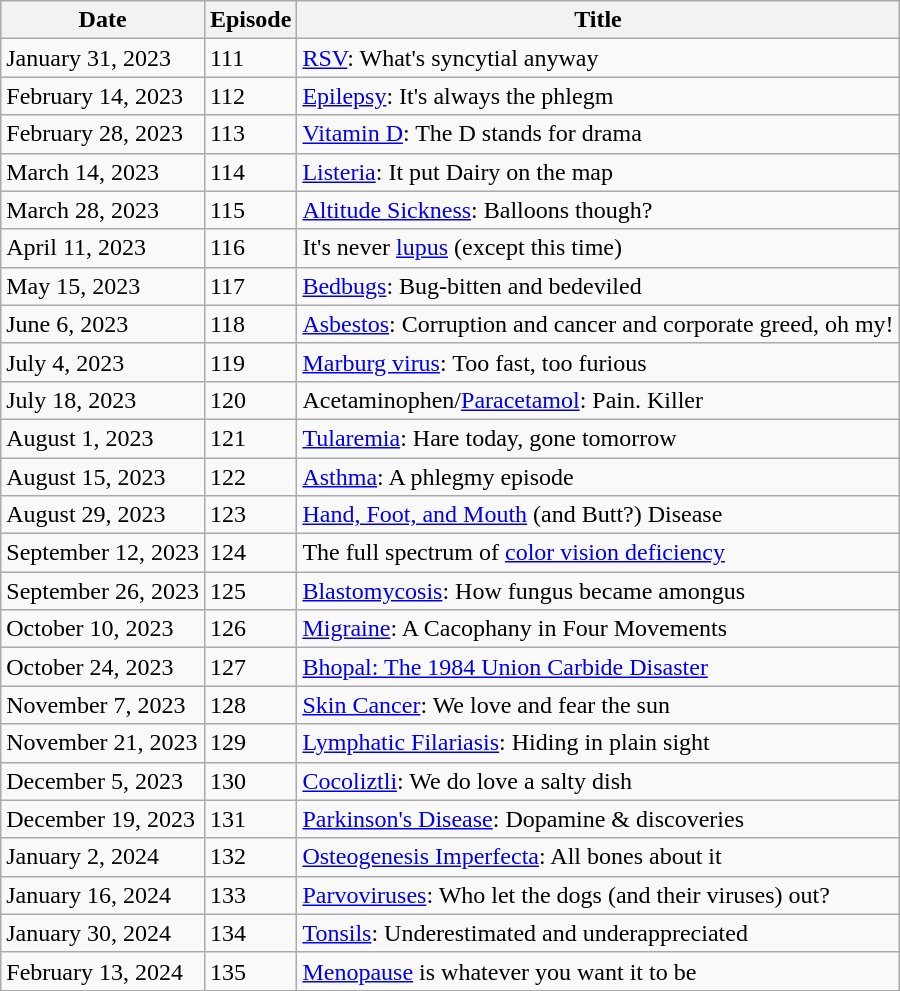<table class="wikitable">
<tr>
<th>Date</th>
<th>Episode</th>
<th>Title</th>
</tr>
<tr>
<td>January 31, 2023</td>
<td>111</td>
<td><a href='#'>RSV</a>: What's syncytial anyway</td>
</tr>
<tr>
<td>February 14, 2023</td>
<td>112</td>
<td><a href='#'>Epilepsy</a>: It's always the phlegm</td>
</tr>
<tr>
<td>February 28, 2023</td>
<td>113</td>
<td><a href='#'>Vitamin D</a>: The D stands for drama</td>
</tr>
<tr>
<td>March 14, 2023</td>
<td>114</td>
<td><a href='#'>Listeria</a>: It put Dairy on the map</td>
</tr>
<tr>
<td>March 28, 2023</td>
<td>115</td>
<td><a href='#'>Altitude Sickness</a>: Balloons though?</td>
</tr>
<tr>
<td>April 11, 2023</td>
<td>116</td>
<td>It's never <a href='#'>lupus</a> (except this time)</td>
</tr>
<tr>
<td>May 15, 2023</td>
<td>117</td>
<td><a href='#'>Bedbugs</a>: Bug-bitten and bedeviled</td>
</tr>
<tr>
<td>June 6, 2023</td>
<td>118</td>
<td><a href='#'>Asbestos</a>: Corruption and cancer and corporate greed, oh my!</td>
</tr>
<tr>
<td>July 4, 2023</td>
<td>119</td>
<td><a href='#'>Marburg virus</a>: Too fast, too furious</td>
</tr>
<tr>
<td>July 18, 2023</td>
<td>120</td>
<td>Acetaminophen/<a href='#'>Paracetamol</a>: Pain. Killer</td>
</tr>
<tr>
<td>August 1, 2023</td>
<td>121</td>
<td><a href='#'>Tularemia</a>: Hare today, gone tomorrow</td>
</tr>
<tr>
<td>August 15, 2023</td>
<td>122</td>
<td><a href='#'>Asthma</a>: A phlegmy episode</td>
</tr>
<tr>
<td>August 29, 2023</td>
<td>123</td>
<td><a href='#'>Hand, Foot, and Mouth</a> (and Butt?) Disease</td>
</tr>
<tr>
<td>September 12, 2023</td>
<td>124</td>
<td>The full spectrum of <a href='#'>color vision deficiency</a></td>
</tr>
<tr>
<td>September 26, 2023</td>
<td>125</td>
<td><a href='#'>Blastomycosis</a>: How fungus became amongus</td>
</tr>
<tr>
<td>October 10, 2023</td>
<td>126</td>
<td><a href='#'>Migraine</a>: A Cacophany in Four Movements</td>
</tr>
<tr>
<td>October 24, 2023</td>
<td>127</td>
<td><a href='#'>Bhopal: The 1984 Union Carbide Disaster</a></td>
</tr>
<tr>
<td>November 7, 2023</td>
<td>128</td>
<td><a href='#'>Skin Cancer</a>: We love and fear the sun</td>
</tr>
<tr>
<td>November 21, 2023</td>
<td>129</td>
<td><a href='#'>Lymphatic Filariasis</a>: Hiding in plain sight</td>
</tr>
<tr>
<td>December 5, 2023</td>
<td>130</td>
<td><a href='#'>Cocoliztli</a>: We do love a salty dish</td>
</tr>
<tr>
<td>December 19, 2023</td>
<td>131</td>
<td><a href='#'>Parkinson's Disease</a>: Dopamine & discoveries</td>
</tr>
<tr>
<td>January 2, 2024</td>
<td>132</td>
<td><a href='#'>Osteogenesis Imperfecta</a>: All bones about it</td>
</tr>
<tr>
<td>January 16, 2024</td>
<td>133</td>
<td><a href='#'>Parvoviruses</a>: Who let the dogs (and their viruses) out?</td>
</tr>
<tr>
<td>January 30, 2024</td>
<td>134</td>
<td><a href='#'>Tonsils</a>: Underestimated and underappreciated</td>
</tr>
<tr>
<td>February 13, 2024</td>
<td>135</td>
<td><a href='#'>Menopause</a> is whatever you want it to be</td>
</tr>
</table>
